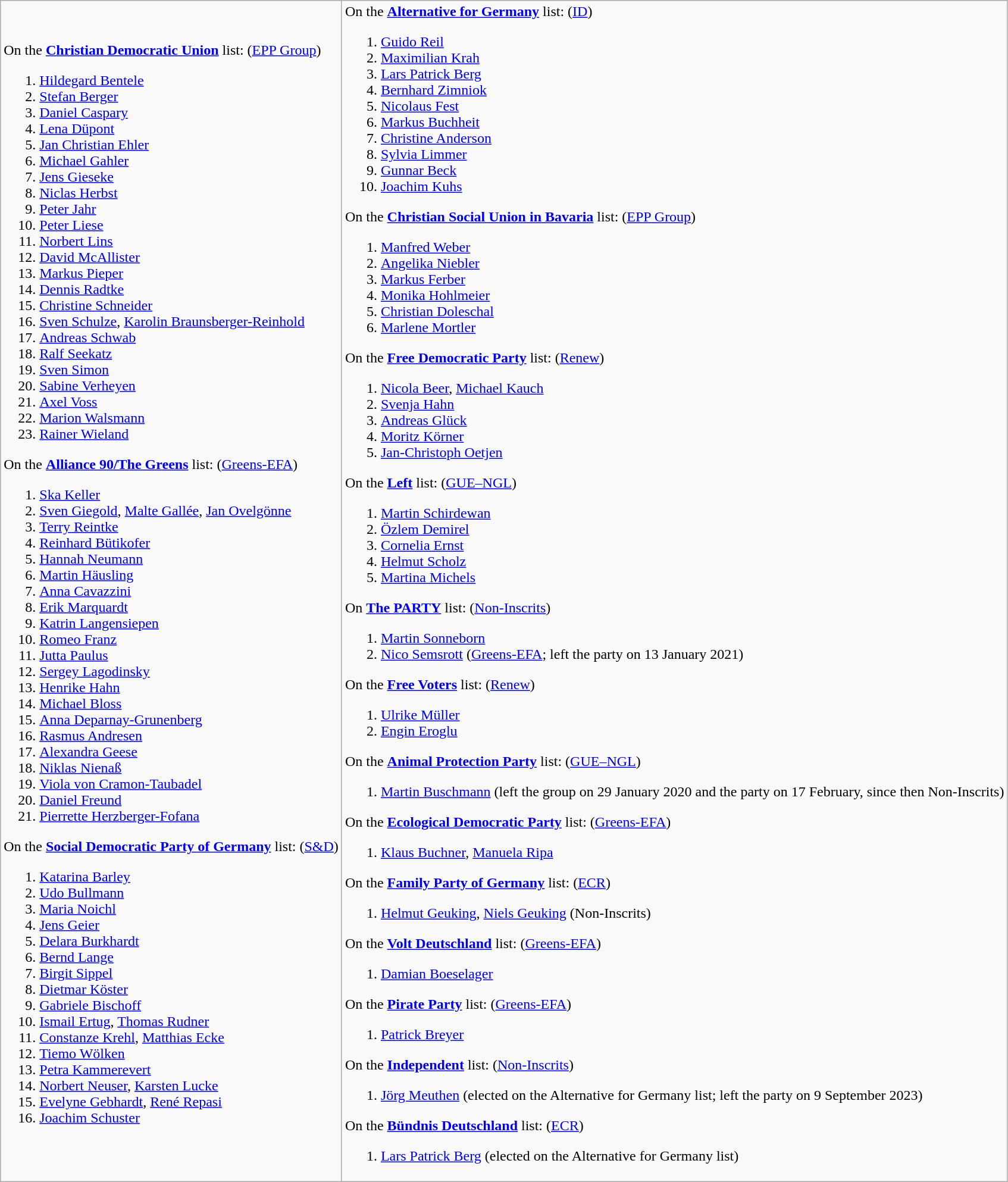<table class="wikitable">
<tr>
<td>On the <strong><a href='#'>Christian Democratic Union</a></strong> list: (<a href='#'>EPP Group</a>)<br><ol><li><a href='#'>Hildegard Bentele</a></li><li><a href='#'>Stefan Berger</a></li><li><a href='#'>Daniel Caspary</a></li><li><a href='#'>Lena Düpont</a></li><li><a href='#'>Jan Christian Ehler</a></li><li><a href='#'>Michael Gahler</a></li><li><a href='#'>Jens Gieseke</a></li><li><a href='#'>Niclas Herbst</a></li><li><a href='#'>Peter Jahr</a></li><li><a href='#'>Peter Liese</a></li><li><a href='#'>Norbert Lins</a></li><li><a href='#'>David McAllister</a></li><li><a href='#'>Markus Pieper</a></li><li><a href='#'>Dennis Radtke</a></li><li><a href='#'>Christine Schneider</a></li><li><a href='#'>Sven Schulze</a>, <a href='#'>Karolin Braunsberger-Reinhold</a></li><li><a href='#'>Andreas Schwab</a></li><li><a href='#'>Ralf Seekatz</a></li><li><a href='#'>Sven Simon</a></li><li><a href='#'>Sabine Verheyen</a></li><li><a href='#'>Axel Voss</a></li><li><a href='#'>Marion Walsmann</a></li><li><a href='#'>Rainer Wieland</a></li></ol>On the <strong><a href='#'>Alliance 90/The Greens</a></strong> list: (<a href='#'>Greens-EFA</a>)<ol><li><a href='#'>Ska Keller</a></li><li><a href='#'>Sven Giegold</a>, <a href='#'>Malte Gallée</a>, <a href='#'>Jan Ovelgönne</a></li><li><a href='#'>Terry Reintke</a></li><li><a href='#'>Reinhard Bütikofer</a></li><li><a href='#'>Hannah Neumann</a></li><li><a href='#'>Martin Häusling</a></li><li><a href='#'>Anna Cavazzini</a></li><li><a href='#'>Erik Marquardt</a></li><li><a href='#'>Katrin Langensiepen</a></li><li><a href='#'>Romeo Franz</a></li><li><a href='#'>Jutta Paulus</a></li><li><a href='#'>Sergey Lagodinsky</a></li><li><a href='#'>Henrike Hahn</a></li><li><a href='#'>Michael Bloss</a></li><li><a href='#'>Anna Deparnay-Grunenberg</a></li><li><a href='#'>Rasmus Andresen</a></li><li><a href='#'>Alexandra Geese</a></li><li><a href='#'>Niklas Nienaß</a></li><li><a href='#'>Viola von Cramon-Taubadel</a></li><li><a href='#'>Daniel Freund</a></li><li><a href='#'>Pierrette Herzberger-Fofana</a></li></ol>On the <strong><a href='#'>Social Democratic Party of Germany</a></strong> list: (<a href='#'>S&D</a>)<ol><li><a href='#'>Katarina Barley</a></li><li><a href='#'>Udo Bullmann</a></li><li><a href='#'>Maria Noichl</a></li><li><a href='#'>Jens Geier</a></li><li><a href='#'>Delara Burkhardt</a></li><li><a href='#'>Bernd Lange</a></li><li><a href='#'>Birgit Sippel</a></li><li><a href='#'>Dietmar Köster</a></li><li><a href='#'>Gabriele Bischoff</a></li><li><a href='#'>Ismail Ertug</a>, <a href='#'>Thomas Rudner</a></li><li><a href='#'>Constanze Krehl</a>, <a href='#'>Matthias Ecke</a></li><li><a href='#'>Tiemo Wölken</a></li><li><a href='#'>Petra Kammerevert</a></li><li><a href='#'>Norbert Neuser</a>, <a href='#'>Karsten Lucke</a></li><li><a href='#'>Evelyne Gebhardt</a>, <a href='#'>René Repasi</a></li><li><a href='#'>Joachim Schuster</a></li></ol></td>
<td>On the <strong><a href='#'>Alternative for Germany</a></strong> list: (<a href='#'>ID</a>)<br><ol><li><a href='#'>Guido Reil</a></li><li><a href='#'>Maximilian Krah</a></li><li><a href='#'>Lars Patrick Berg</a></li><li><a href='#'>Bernhard Zimniok</a></li><li><a href='#'>Nicolaus Fest</a></li><li><a href='#'>Markus Buchheit</a></li><li><a href='#'>Christine Anderson</a></li><li><a href='#'>Sylvia Limmer</a></li><li><a href='#'>Gunnar Beck</a></li><li><a href='#'>Joachim Kuhs</a></li></ol>On the <strong><a href='#'>Christian Social Union in Bavaria</a></strong> list: (<a href='#'>EPP Group</a>)<ol><li><a href='#'>Manfred Weber</a></li><li><a href='#'>Angelika Niebler</a></li><li><a href='#'>Markus Ferber</a></li><li><a href='#'>Monika Hohlmeier</a></li><li><a href='#'>Christian Doleschal</a></li><li><a href='#'>Marlene Mortler</a></li></ol>On the <strong><a href='#'>Free Democratic Party</a></strong> list: (<a href='#'>Renew</a>)<ol><li><a href='#'>Nicola Beer</a>, <a href='#'>Michael Kauch</a></li><li><a href='#'>Svenja Hahn</a></li><li><a href='#'>Andreas Glück</a></li><li><a href='#'>Moritz Körner</a></li><li><a href='#'>Jan-Christoph Oetjen</a></li></ol>On the <strong><a href='#'>Left</a></strong> list: (<a href='#'>GUE–NGL</a>)<ol><li><a href='#'>Martin Schirdewan</a></li><li><a href='#'>Özlem Demirel</a></li><li><a href='#'>Cornelia Ernst</a></li><li><a href='#'>Helmut Scholz</a></li><li><a href='#'>Martina Michels</a></li></ol>On <strong><a href='#'>The PARTY</a></strong> list: (<a href='#'>Non-Inscrits</a>)<ol><li><a href='#'>Martin Sonneborn</a></li><li><a href='#'>Nico Semsrott</a> (<a href='#'>Greens-EFA</a>; left the party on 13 January 2021)</li></ol>On the <strong><a href='#'>Free Voters</a></strong> list: (<a href='#'>Renew</a>)<ol><li><a href='#'>Ulrike Müller</a></li><li><a href='#'>Engin Eroglu</a></li></ol>On the <strong><a href='#'>Animal Protection Party</a></strong> list: (<a href='#'>GUE–NGL</a>)<ol><li><a href='#'>Martin Buschmann</a> (left the group on 29 January 2020 and the party on 17 February, since then Non-Inscrits)</li></ol>On the <strong><a href='#'>Ecological Democratic Party</a></strong> list: (<a href='#'>Greens-EFA</a>)<ol><li><a href='#'>Klaus Buchner</a>, <a href='#'>Manuela Ripa</a></li></ol>On the <strong><a href='#'>Family Party of Germany</a></strong> list: (<a href='#'>ECR</a>)<ol><li><a href='#'>Helmut Geuking</a>, <a href='#'>Niels Geuking</a> (Non-Inscrits)</li></ol>On the <strong><a href='#'>Volt Deutschland</a></strong> list: (<a href='#'>Greens-EFA</a>)<ol><li><a href='#'>Damian Boeselager</a></li></ol>On the <strong><a href='#'>Pirate Party</a></strong> list: (<a href='#'>Greens-EFA</a>)<ol><li><a href='#'>Patrick Breyer</a></li></ol>On the <strong><a href='#'>Independent</a></strong> list: (<a href='#'>Non-Inscrits</a>)<ol><li><a href='#'>Jörg Meuthen</a> (elected on the Alternative for Germany list; left the party on 9 September 2023)</li></ol>On the <strong><a href='#'>Bündnis Deutschland</a></strong> list: (<a href='#'>ECR</a>)<ol><li><a href='#'>Lars Patrick Berg</a> (elected on the Alternative for Germany list)</li></ol></td>
</tr>
</table>
